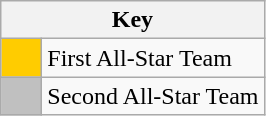<table class="wikitable" style="text-align: center;">
<tr>
<th colspan=2>Key</th>
</tr>
<tr>
<td style="background:#FFCC00; width:20px;"></td>
<td align=left>First All-Star Team</td>
</tr>
<tr>
<td style="background:#C0C0C0; width:20px;"></td>
<td align=left>Second All-Star Team</td>
</tr>
</table>
